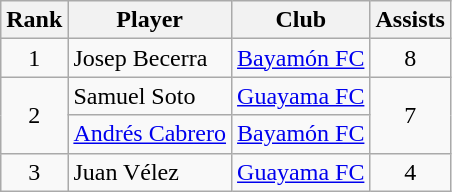<table class="wikitable" style="text-align:center">
<tr>
<th>Rank</th>
<th>Player</th>
<th>Club</th>
<th>Assists</th>
</tr>
<tr>
<td>1</td>
<td align=left> Josep Becerra</td>
<td align=left><a href='#'>Bayamón FC</a></td>
<td>8</td>
</tr>
<tr>
<td rowspan=2>2</td>
<td align=left> Samuel Soto</td>
<td align=left><a href='#'>Guayama FC</a></td>
<td rowspan=2>7</td>
</tr>
<tr>
<td align=left> <a href='#'>Andrés Cabrero</a></td>
<td align=left><a href='#'>Bayamón FC</a></td>
</tr>
<tr>
<td>3</td>
<td align=left> Juan Vélez</td>
<td align=left><a href='#'>Guayama FC</a></td>
<td>4</td>
</tr>
</table>
